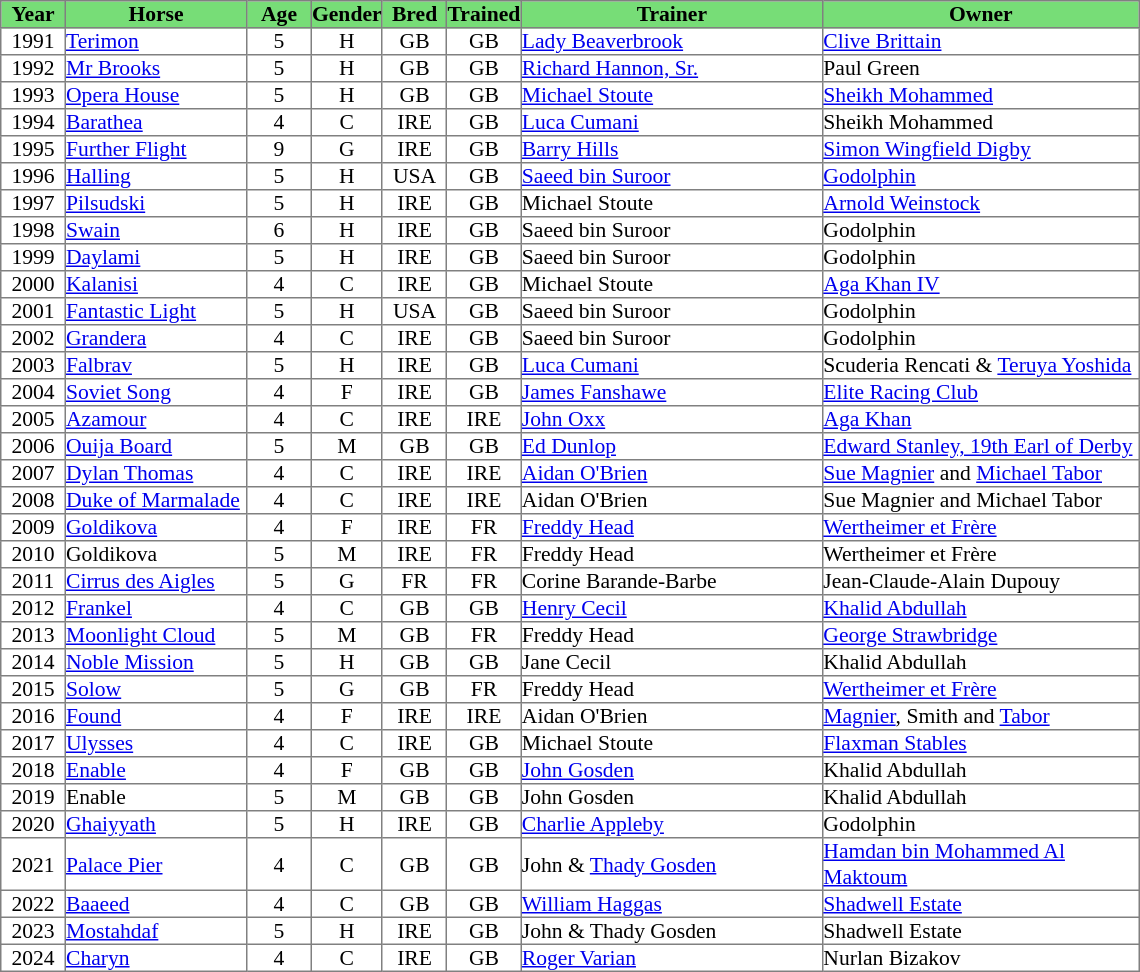<table class = "sortable" | border="1" cellpadding="0" style="border-collapse: collapse; font-size:90%">
<tr bgcolor="#77dd77" align="center">
<th style="width:42px;"><strong>Year</strong><br></th>
<th style="width:120px;"><strong>Horse</strong><br></th>
<th style="width:42px;"><strong>Age</strong></th>
<th style="width:42px;"><strong>Gender</strong></th>
<th style="width:42px;"><strong>Bred</strong></th>
<th style="width:42px;"><strong>Trained</strong></th>
<th style="width:200px;"><strong>Trainer</strong><br></th>
<th style="width:210px;"><strong>Owner</strong><br></th>
</tr>
<tr>
<td align=center>1991</td>
<td><a href='#'>Terimon</a></td>
<td align=center>5</td>
<td align=center>H</td>
<td align=center>GB</td>
<td align=center>GB</td>
<td><a href='#'>Lady Beaverbrook</a></td>
<td><a href='#'>Clive Brittain</a></td>
</tr>
<tr>
<td align=center>1992</td>
<td><a href='#'>Mr Brooks</a></td>
<td align=center>5</td>
<td align=center>H</td>
<td align=center>GB</td>
<td align=center>GB</td>
<td><a href='#'>Richard Hannon, Sr.</a></td>
<td>Paul Green</td>
</tr>
<tr>
<td align=center>1993</td>
<td><a href='#'>Opera House</a></td>
<td align=center>5</td>
<td align=center>H</td>
<td align=center>GB</td>
<td align=center>GB</td>
<td><a href='#'>Michael Stoute</a></td>
<td><a href='#'>Sheikh Mohammed</a></td>
</tr>
<tr>
<td align=center>1994</td>
<td><a href='#'>Barathea</a></td>
<td align=center>4</td>
<td align=center>C</td>
<td align=center>IRE</td>
<td align=center>GB</td>
<td><a href='#'>Luca Cumani</a></td>
<td>Sheikh Mohammed</td>
</tr>
<tr>
<td align=center>1995</td>
<td><a href='#'>Further Flight</a></td>
<td align=center>9</td>
<td align=center>G</td>
<td align=center>IRE</td>
<td align=center>GB</td>
<td><a href='#'>Barry Hills</a></td>
<td><a href='#'>Simon Wingfield Digby</a></td>
</tr>
<tr>
<td align=center>1996</td>
<td><a href='#'>Halling</a></td>
<td align=center>5</td>
<td align=center>H</td>
<td align=center>USA</td>
<td align=center>GB</td>
<td><a href='#'>Saeed bin Suroor</a></td>
<td><a href='#'>Godolphin</a></td>
</tr>
<tr>
<td align=center>1997</td>
<td><a href='#'>Pilsudski</a></td>
<td align=center>5</td>
<td align=center>H</td>
<td align=center>IRE</td>
<td align=center>GB</td>
<td>Michael Stoute</td>
<td><a href='#'>Arnold Weinstock</a></td>
</tr>
<tr>
<td align=center>1998</td>
<td><a href='#'>Swain</a></td>
<td align=center>6</td>
<td align=center>H</td>
<td align=center>IRE</td>
<td align=center>GB</td>
<td>Saeed bin Suroor</td>
<td>Godolphin</td>
</tr>
<tr>
<td align=center>1999</td>
<td><a href='#'>Daylami</a></td>
<td align=center>5</td>
<td align=center>H</td>
<td align=center>IRE</td>
<td align=center>GB</td>
<td>Saeed bin Suroor</td>
<td>Godolphin</td>
</tr>
<tr>
<td align=center>2000</td>
<td><a href='#'>Kalanisi</a></td>
<td align=center>4</td>
<td align=center>C</td>
<td align=center>IRE</td>
<td align=center>GB</td>
<td>Michael Stoute</td>
<td><a href='#'>Aga Khan IV</a></td>
</tr>
<tr>
<td align=center>2001</td>
<td><a href='#'>Fantastic Light</a></td>
<td align=center>5</td>
<td align=center>H</td>
<td align=center>USA</td>
<td align=center>GB</td>
<td>Saeed bin Suroor</td>
<td>Godolphin</td>
</tr>
<tr>
<td align=center>2002</td>
<td><a href='#'>Grandera</a></td>
<td align=center>4</td>
<td align=center>C</td>
<td align=center>IRE</td>
<td align=center>GB</td>
<td>Saeed bin Suroor</td>
<td>Godolphin</td>
</tr>
<tr>
<td align=center>2003</td>
<td><a href='#'>Falbrav</a></td>
<td align=center>5</td>
<td align=center>H</td>
<td align=center>IRE</td>
<td align=center>GB</td>
<td><a href='#'>Luca Cumani</a></td>
<td>Scuderia Rencati & <a href='#'>Teruya Yoshida</a></td>
</tr>
<tr>
<td align=center>2004</td>
<td><a href='#'>Soviet Song</a></td>
<td align=center>4</td>
<td align=center>F</td>
<td align=center>IRE</td>
<td align=center>GB</td>
<td><a href='#'>James Fanshawe</a></td>
<td><a href='#'>Elite Racing Club</a></td>
</tr>
<tr>
<td align=center>2005</td>
<td><a href='#'>Azamour</a></td>
<td align=center>4</td>
<td align=center>C</td>
<td align=center>IRE</td>
<td align=center>IRE</td>
<td><a href='#'>John Oxx</a></td>
<td><a href='#'>Aga Khan</a></td>
</tr>
<tr>
<td align=center>2006</td>
<td><a href='#'>Ouija Board</a></td>
<td align=center>5</td>
<td align=center>M</td>
<td align=center>GB</td>
<td align=center>GB</td>
<td><a href='#'>Ed Dunlop</a></td>
<td><a href='#'>Edward Stanley, 19th Earl of Derby</a></td>
</tr>
<tr>
<td align=center>2007</td>
<td><a href='#'>Dylan Thomas</a></td>
<td align=center>4</td>
<td align=center>C</td>
<td align=center>IRE</td>
<td align=center>IRE</td>
<td><a href='#'>Aidan O'Brien</a></td>
<td><a href='#'>Sue Magnier</a> and <a href='#'>Michael Tabor</a></td>
</tr>
<tr>
<td align=center>2008</td>
<td><a href='#'>Duke of Marmalade</a></td>
<td align=center>4</td>
<td align=center>C</td>
<td align=center>IRE</td>
<td align=center>IRE</td>
<td>Aidan O'Brien</td>
<td>Sue Magnier and Michael Tabor</td>
</tr>
<tr>
<td align=center>2009</td>
<td><a href='#'>Goldikova</a></td>
<td align=center>4</td>
<td align=center>F</td>
<td align=center>IRE</td>
<td align=center>FR</td>
<td><a href='#'>Freddy Head</a></td>
<td><a href='#'>Wertheimer et Frère</a></td>
</tr>
<tr>
<td align=center>2010</td>
<td>Goldikova</td>
<td align=center>5</td>
<td align=center>M</td>
<td align=center>IRE</td>
<td align=center>FR</td>
<td>Freddy Head</td>
<td>Wertheimer et Frère</td>
</tr>
<tr>
<td align=center>2011</td>
<td><a href='#'>Cirrus des Aigles</a></td>
<td align=center>5</td>
<td align=center>G</td>
<td align=center>FR</td>
<td align=center>FR</td>
<td>Corine Barande-Barbe</td>
<td>Jean-Claude-Alain Dupouy</td>
</tr>
<tr>
<td align=center>2012</td>
<td><a href='#'>Frankel</a></td>
<td align=center>4</td>
<td align=center>C</td>
<td align=center>GB</td>
<td align=center>GB</td>
<td><a href='#'>Henry Cecil</a></td>
<td><a href='#'>Khalid Abdullah</a></td>
</tr>
<tr>
<td align=center>2013</td>
<td><a href='#'>Moonlight Cloud</a></td>
<td align=center>5</td>
<td align=center>M</td>
<td align=center>GB</td>
<td align=center>FR</td>
<td>Freddy Head</td>
<td><a href='#'>George Strawbridge</a></td>
</tr>
<tr>
<td align=center>2014</td>
<td><a href='#'>Noble Mission</a></td>
<td align=center>5</td>
<td align=center>H</td>
<td align=center>GB</td>
<td align=center>GB</td>
<td>Jane Cecil</td>
<td>Khalid Abdullah</td>
</tr>
<tr>
<td align=center>2015</td>
<td><a href='#'>Solow</a></td>
<td align=center>5</td>
<td align=center>G</td>
<td align=center>GB</td>
<td align=center>FR</td>
<td>Freddy Head</td>
<td><a href='#'>Wertheimer et Frère</a></td>
</tr>
<tr>
<td align=center>2016</td>
<td><a href='#'>Found</a></td>
<td align=center>4</td>
<td align=center>F</td>
<td align=center>IRE</td>
<td align=center>IRE</td>
<td>Aidan O'Brien</td>
<td><a href='#'>Magnier</a>, Smith and <a href='#'>Tabor</a></td>
</tr>
<tr>
<td align=center>2017</td>
<td><a href='#'>Ulysses</a></td>
<td align=center>4</td>
<td align=center>C</td>
<td align=center>IRE</td>
<td align=center>GB</td>
<td>Michael Stoute</td>
<td><a href='#'>Flaxman Stables</a></td>
</tr>
<tr>
<td align=center>2018</td>
<td><a href='#'>Enable</a></td>
<td align=center>4</td>
<td align=center>F</td>
<td align=center>GB</td>
<td align=center>GB</td>
<td><a href='#'>John Gosden</a></td>
<td>Khalid Abdullah</td>
</tr>
<tr>
<td align=center>2019</td>
<td>Enable</td>
<td align=center>5</td>
<td align=center>M</td>
<td align=center>GB</td>
<td align=center>GB</td>
<td>John Gosden</td>
<td>Khalid Abdullah</td>
</tr>
<tr>
<td align=center>2020</td>
<td><a href='#'>Ghaiyyath</a></td>
<td align=center>5</td>
<td align=center>H</td>
<td align=center>IRE</td>
<td align=center>GB</td>
<td><a href='#'>Charlie Appleby</a></td>
<td>Godolphin</td>
</tr>
<tr>
<td align=center>2021</td>
<td><a href='#'>Palace Pier</a></td>
<td align=center>4</td>
<td align=center>C</td>
<td align=center>GB</td>
<td align=center>GB</td>
<td>John & <a href='#'>Thady Gosden</a></td>
<td><a href='#'>Hamdan bin Mohammed Al Maktoum</a></td>
</tr>
<tr>
<td align=center>2022</td>
<td><a href='#'>Baaeed</a></td>
<td align=center>4</td>
<td align=center>C</td>
<td align=center>GB</td>
<td align=center>GB</td>
<td><a href='#'>William Haggas</a></td>
<td><a href='#'>Shadwell Estate</a></td>
</tr>
<tr>
<td align=center>2023</td>
<td><a href='#'>Mostahdaf</a></td>
<td align=center>5</td>
<td align=center>H</td>
<td align=center>IRE</td>
<td align=center>GB</td>
<td>John & Thady Gosden</td>
<td>Shadwell Estate</td>
</tr>
<tr>
<td align=center>2024</td>
<td><a href='#'>Charyn</a></td>
<td align=center>4</td>
<td align=center>C</td>
<td align=center>IRE</td>
<td align=center>GB</td>
<td><a href='#'>Roger Varian</a></td>
<td>Nurlan Bizakov </td>
</tr>
</table>
